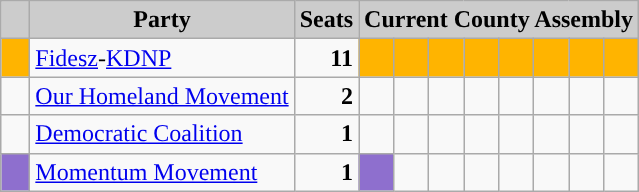<table class="wikitable">
<tr>
<th style="background:#ccc">   </th>
<th style="background:#ccc">Party</th>
<th style="background:#ccc">Seats</th>
<th style="background:#ccc" colspan="8">Current County Assembly</th>
</tr>
<tr>
<td style="background-color: #FFB400"> </td>
<td><a href='#'>Fidesz</a>-<a href='#'>KDNP</a></td>
<td style="text-align: right"><strong>11</strong></td>
<td style="background-color: #FFB400"> </td>
<td style="background-color: #FFB400"> </td>
<td style="background-color: #FFB400"> </td>
<td style="background-color: #FFB400"> </td>
<td style="background-color: #FFB400"> </td>
<td style="background-color: #FFB400"> </td>
<td style="background-color: #FFB400"> </td>
<td style="background-color: #FFB400"> </td>
</tr>
<tr>
<td style="background-color: "> </td>
<td><a href='#'>Our Homeland Movement</a></td>
<td style="text-align: right"><strong>2</strong></td>
<td style="background-color: "> </td>
<td style="background-color: "> </td>
<td> </td>
<td> </td>
<td> </td>
<td> </td>
<td> </td>
<td> </td>
</tr>
<tr>
<td style="background-color: "> </td>
<td><a href='#'>Democratic Coalition</a></td>
<td style="text-align: right"><strong>1</strong></td>
<td style="background-color: "> </td>
<td> </td>
<td> </td>
<td> </td>
<td> </td>
<td> </td>
<td> </td>
<td> </td>
</tr>
<tr>
<td style="background-color: #8E6FCE"> </td>
<td><a href='#'>Momentum Movement</a></td>
<td style="text-align: right"><strong>1</strong></td>
<td style="background-color: #8E6FCE"> </td>
<td> </td>
<td> </td>
<td> </td>
<td> </td>
<td> </td>
<td> </td>
<td> </td>
</tr>
</table>
